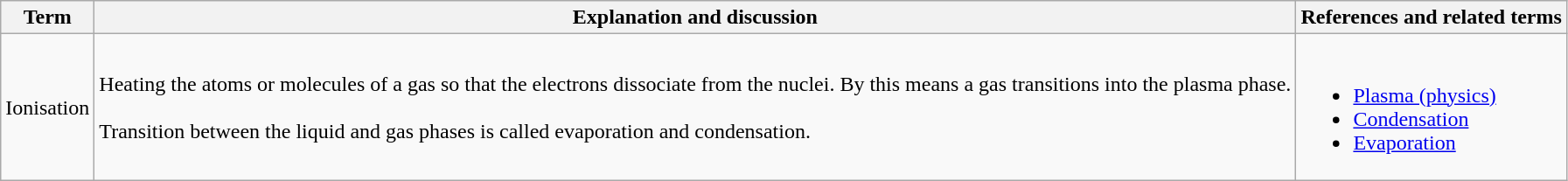<table class="wikitable">
<tr>
<th>Term</th>
<th>Explanation and discussion</th>
<th>References and related terms</th>
</tr>
<tr>
<td>Ionisation</td>
<td>Heating the atoms or molecules of a gas so that the electrons dissociate from the nuclei. By this means a gas transitions into the plasma phase.<br><br>Transition between the liquid and gas phases is called evaporation and condensation.</td>
<td><br><ul><li><a href='#'>Plasma (physics)</a></li><li><a href='#'>Condensation</a></li><li><a href='#'>Evaporation</a></li></ul></td>
</tr>
</table>
